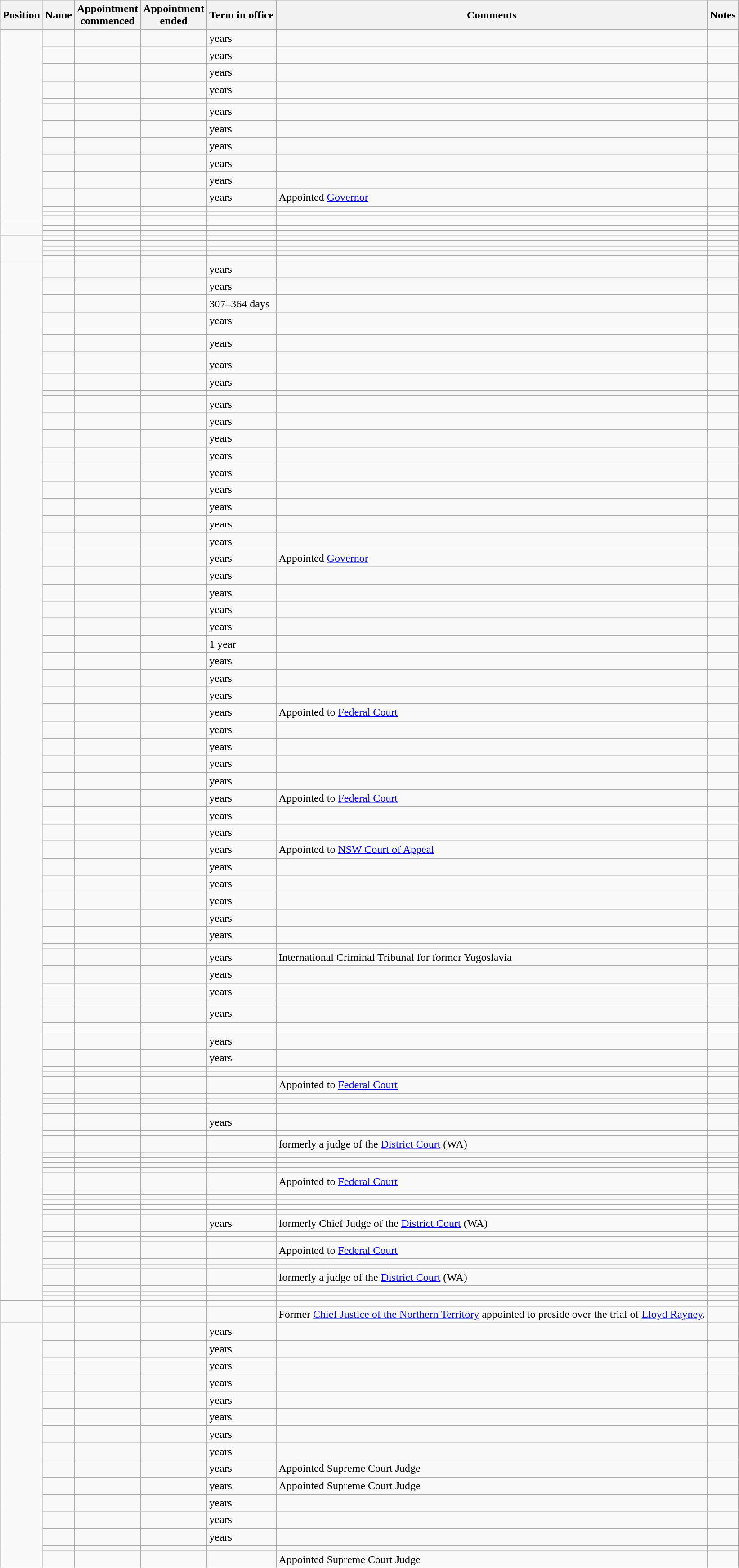<table class="wikitable sortable" border="1" ||>
<tr>
<th>Position</th>
<th>Name</th>
<th>Appointment<br>commenced</th>
<th>Appointment<br>ended</th>
<th>Term in office</th>
<th class="unsortable">Comments</th>
<th class="unsortable">Notes</th>
</tr>
<tr style="vertical-align: top;">
<td rowspan="14"></td>
<td></td>
<td></td>
<td></td>
<td> years</td>
<td></td>
<td></td>
</tr>
<tr>
<td></td>
<td></td>
<td></td>
<td> years</td>
<td></td>
<td></td>
</tr>
<tr>
<td></td>
<td></td>
<td></td>
<td> years</td>
<td></td>
<td></td>
</tr>
<tr>
<td></td>
<td></td>
<td></td>
<td> years</td>
<td></td>
<td></td>
</tr>
<tr>
<td></td>
<td></td>
<td></td>
<td></td>
<td></td>
<td></td>
</tr>
<tr>
<td></td>
<td></td>
<td></td>
<td> years</td>
<td></td>
<td></td>
</tr>
<tr>
<td></td>
<td></td>
<td></td>
<td> years</td>
<td></td>
<td></td>
</tr>
<tr>
<td></td>
<td></td>
<td></td>
<td> years</td>
<td></td>
<td></td>
</tr>
<tr>
<td></td>
<td></td>
<td></td>
<td> years</td>
<td></td>
<td></td>
</tr>
<tr>
<td></td>
<td></td>
<td></td>
<td> years</td>
<td></td>
<td></td>
</tr>
<tr>
<td></td>
<td></td>
<td></td>
<td> years</td>
<td>Appointed <a href='#'>Governor</a></td>
<td></td>
</tr>
<tr>
<td></td>
<td></td>
<td></td>
<td></td>
<td></td>
<td></td>
</tr>
<tr>
<td></td>
<td></td>
<td></td>
<td></td>
<td></td>
<td></td>
</tr>
<tr>
<td></td>
<td></td>
<td></td>
<td></td>
<td></td>
<td></td>
</tr>
<tr style="vertical-align: top;">
<td rowspan="3"></td>
<td></td>
<td></td>
<td></td>
<td></td>
<td></td>
<td></td>
</tr>
<tr>
<td></td>
<td></td>
<td></td>
<td></td>
<td></td>
<td></td>
</tr>
<tr>
<td></td>
<td></td>
<td></td>
<td></td>
<td></td>
<td></td>
</tr>
<tr style="vertical-align: top;">
<td rowspan="5"></td>
<td></td>
<td></td>
<td></td>
<td></td>
<td></td>
<td></td>
</tr>
<tr>
<td></td>
<td></td>
<td></td>
<td></td>
<td></td>
<td></td>
</tr>
<tr>
<td></td>
<td></td>
<td></td>
<td></td>
<td></td>
<td></td>
</tr>
<tr>
<td></td>
<td></td>
<td></td>
<td></td>
<td></td>
<td></td>
</tr>
<tr>
<td></td>
<td></td>
<td></td>
<td></td>
<td></td>
<td></td>
</tr>
<tr style="vertical-align: top;">
<td rowspan="82"></td>
<td></td>
<td></td>
<td></td>
<td> years</td>
<td></td>
<td></td>
</tr>
<tr>
<td></td>
<td></td>
<td></td>
<td> years</td>
<td></td>
<td></td>
</tr>
<tr>
<td></td>
<td></td>
<td></td>
<td> 307–364 days</td>
<td></td>
<td></td>
</tr>
<tr>
<td></td>
<td></td>
<td></td>
<td> years</td>
<td></td>
<td></td>
</tr>
<tr>
<td></td>
<td></td>
<td></td>
<td></td>
<td></td>
<td></td>
</tr>
<tr>
<td></td>
<td></td>
<td></td>
<td> years</td>
<td></td>
<td></td>
</tr>
<tr>
<td></td>
<td></td>
<td></td>
<td></td>
<td></td>
<td></td>
</tr>
<tr>
<td></td>
<td></td>
<td></td>
<td> years</td>
<td></td>
<td></td>
</tr>
<tr>
<td></td>
<td></td>
<td></td>
<td> years</td>
<td></td>
<td></td>
</tr>
<tr>
<td></td>
<td></td>
<td></td>
<td></td>
<td></td>
<td></td>
</tr>
<tr>
<td></td>
<td></td>
<td></td>
<td> years</td>
<td></td>
<td></td>
</tr>
<tr>
<td></td>
<td></td>
<td></td>
<td> years</td>
<td></td>
<td></td>
</tr>
<tr>
<td></td>
<td></td>
<td></td>
<td> years</td>
<td></td>
<td></td>
</tr>
<tr>
<td></td>
<td></td>
<td></td>
<td> years</td>
<td></td>
<td></td>
</tr>
<tr>
<td></td>
<td></td>
<td></td>
<td> years</td>
<td></td>
<td></td>
</tr>
<tr>
<td></td>
<td></td>
<td></td>
<td> years</td>
<td></td>
<td></td>
</tr>
<tr>
<td></td>
<td></td>
<td></td>
<td> years</td>
<td></td>
<td></td>
</tr>
<tr>
<td></td>
<td></td>
<td></td>
<td> years</td>
<td></td>
<td></td>
</tr>
<tr>
<td></td>
<td></td>
<td></td>
<td> years</td>
<td></td>
<td></td>
</tr>
<tr>
<td></td>
<td></td>
<td></td>
<td> years</td>
<td>Appointed <a href='#'>Governor</a></td>
<td></td>
</tr>
<tr>
<td></td>
<td></td>
<td></td>
<td> years</td>
<td></td>
<td></td>
</tr>
<tr>
<td></td>
<td></td>
<td></td>
<td> years</td>
<td></td>
<td></td>
</tr>
<tr>
<td></td>
<td></td>
<td></td>
<td> years</td>
<td></td>
<td></td>
</tr>
<tr>
<td></td>
<td></td>
<td></td>
<td> years</td>
<td></td>
<td></td>
</tr>
<tr>
<td></td>
<td></td>
<td></td>
<td> 1 year</td>
<td></td>
<td></td>
</tr>
<tr>
<td></td>
<td></td>
<td></td>
<td> years</td>
<td></td>
<td></td>
</tr>
<tr>
<td></td>
<td></td>
<td></td>
<td> years</td>
<td></td>
<td></td>
</tr>
<tr>
<td></td>
<td></td>
<td></td>
<td> years</td>
<td></td>
<td></td>
</tr>
<tr>
<td></td>
<td></td>
<td></td>
<td> years</td>
<td>Appointed to <a href='#'>Federal Court</a></td>
<td></td>
</tr>
<tr>
<td></td>
<td></td>
<td></td>
<td> years</td>
<td></td>
<td></td>
</tr>
<tr>
<td></td>
<td></td>
<td></td>
<td> years</td>
<td></td>
<td></td>
</tr>
<tr>
<td></td>
<td></td>
<td></td>
<td> years</td>
<td></td>
<td></td>
</tr>
<tr>
<td></td>
<td></td>
<td></td>
<td> years</td>
<td></td>
<td></td>
</tr>
<tr>
<td></td>
<td></td>
<td></td>
<td> years</td>
<td>Appointed to <a href='#'>Federal Court</a></td>
<td></td>
</tr>
<tr>
<td></td>
<td></td>
<td></td>
<td> years</td>
<td></td>
<td></td>
</tr>
<tr>
<td></td>
<td></td>
<td></td>
<td> years</td>
<td></td>
<td></td>
</tr>
<tr>
<td></td>
<td></td>
<td></td>
<td> years</td>
<td>Appointed to <a href='#'>NSW Court of Appeal</a></td>
<td></td>
</tr>
<tr>
<td></td>
<td></td>
<td></td>
<td> years</td>
<td></td>
<td></td>
</tr>
<tr>
<td></td>
<td></td>
<td></td>
<td> years</td>
<td></td>
<td></td>
</tr>
<tr>
<td></td>
<td></td>
<td></td>
<td> years</td>
<td></td>
<td></td>
</tr>
<tr>
<td></td>
<td></td>
<td></td>
<td> years</td>
<td></td>
<td></td>
</tr>
<tr>
<td></td>
<td></td>
<td></td>
<td> years</td>
<td></td>
<td></td>
</tr>
<tr>
<td></td>
<td></td>
<td></td>
<td></td>
<td></td>
<td></td>
</tr>
<tr>
<td></td>
<td></td>
<td></td>
<td> years</td>
<td>International Criminal Tribunal for former Yugoslavia</td>
<td></td>
</tr>
<tr>
<td></td>
<td></td>
<td></td>
<td> years</td>
<td></td>
<td></td>
</tr>
<tr>
<td></td>
<td></td>
<td></td>
<td> years</td>
<td></td>
<td></td>
</tr>
<tr>
<td></td>
<td></td>
<td></td>
<td></td>
<td></td>
<td></td>
</tr>
<tr>
<td></td>
<td></td>
<td></td>
<td> years</td>
<td></td>
<td></td>
</tr>
<tr>
<td></td>
<td></td>
<td></td>
<td></td>
<td></td>
<td></td>
</tr>
<tr>
<td></td>
<td></td>
<td></td>
<td></td>
<td></td>
<td></td>
</tr>
<tr>
<td></td>
<td></td>
<td></td>
<td> years</td>
<td></td>
<td></td>
</tr>
<tr>
<td></td>
<td></td>
<td></td>
<td> years</td>
<td></td>
<td></td>
</tr>
<tr>
<td></td>
<td></td>
<td></td>
<td></td>
<td></td>
<td></td>
</tr>
<tr>
<td></td>
<td></td>
<td></td>
<td></td>
<td></td>
<td></td>
</tr>
<tr>
<td></td>
<td></td>
<td></td>
<td></td>
<td>Appointed to <a href='#'>Federal Court</a></td>
<td></td>
</tr>
<tr>
<td></td>
<td></td>
<td></td>
<td></td>
<td></td>
<td></td>
</tr>
<tr>
<td></td>
<td></td>
<td></td>
<td></td>
<td></td>
<td></td>
</tr>
<tr>
<td></td>
<td></td>
<td></td>
<td></td>
<td></td>
<td></td>
</tr>
<tr>
<td></td>
<td></td>
<td></td>
<td></td>
<td></td>
<td></td>
</tr>
<tr>
<td></td>
<td></td>
<td></td>
<td> years</td>
<td></td>
<td></td>
</tr>
<tr>
<td></td>
<td></td>
<td></td>
<td></td>
<td></td>
<td></td>
</tr>
<tr>
<td></td>
<td></td>
<td></td>
<td></td>
<td>formerly a judge of the <a href='#'>District Court</a> (WA)</td>
<td></td>
</tr>
<tr>
<td></td>
<td></td>
<td></td>
<td></td>
<td></td>
<td></td>
</tr>
<tr>
<td></td>
<td></td>
<td></td>
<td></td>
<td></td>
<td></td>
</tr>
<tr>
<td></td>
<td></td>
<td></td>
<td></td>
<td></td>
<td></td>
</tr>
<tr>
<td></td>
<td></td>
<td></td>
<td></td>
<td></td>
<td></td>
</tr>
<tr>
<td></td>
<td></td>
<td></td>
<td></td>
<td>Appointed to <a href='#'>Federal Court</a></td>
<td></td>
</tr>
<tr>
<td></td>
<td></td>
<td></td>
<td></td>
<td></td>
<td></td>
</tr>
<tr>
<td></td>
<td></td>
<td></td>
<td></td>
<td></td>
<td></td>
</tr>
<tr>
<td></td>
<td></td>
<td></td>
<td></td>
<td></td>
<td></td>
</tr>
<tr>
<td></td>
<td></td>
<td></td>
<td></td>
<td></td>
<td></td>
</tr>
<tr>
<td></td>
<td></td>
<td></td>
<td></td>
<td></td>
<td></td>
</tr>
<tr>
<td></td>
<td></td>
<td></td>
<td> years</td>
<td>formerly Chief Judge of the <a href='#'>District Court</a> (WA)</td>
<td></td>
</tr>
<tr>
<td></td>
<td></td>
<td></td>
<td></td>
<td></td>
<td></td>
</tr>
<tr>
<td></td>
<td></td>
<td></td>
<td></td>
<td></td>
<td></td>
</tr>
<tr>
<td></td>
<td></td>
<td></td>
<td></td>
<td>Appointed to <a href='#'>Federal Court</a></td>
<td></td>
</tr>
<tr>
<td></td>
<td></td>
<td></td>
<td></td>
<td></td>
<td></td>
</tr>
<tr>
<td></td>
<td></td>
<td></td>
<td></td>
<td></td>
<td></td>
</tr>
<tr>
<td></td>
<td></td>
<td></td>
<td></td>
<td>formerly a judge of the <a href='#'>District Court</a> (WA)</td>
<td></td>
</tr>
<tr>
<td></td>
<td></td>
<td></td>
<td></td>
<td></td>
<td></td>
</tr>
<tr>
<td></td>
<td></td>
<td></td>
<td></td>
<td></td>
<td></td>
</tr>
<tr>
<td></td>
<td></td>
<td></td>
<td></td>
<td></td>
<td></td>
</tr>
<tr>
<td rowspan="2"></td>
<td></td>
<td></td>
<td></td>
<td></td>
<td></td>
<td></td>
</tr>
<tr>
<td></td>
<td></td>
<td></td>
<td> </td>
<td>Former <a href='#'>Chief Justice of the Northern Territory</a> appointed to preside over the trial of <a href='#'>Lloyd Rayney</a>.</td>
<td></td>
</tr>
<tr style="vertical-align: top;">
<td rowspan="15"></td>
<td></td>
<td></td>
<td></td>
<td> years</td>
<td></td>
<td></td>
</tr>
<tr>
<td></td>
<td></td>
<td></td>
<td> years</td>
<td></td>
<td></td>
</tr>
<tr>
<td></td>
<td></td>
<td></td>
<td> years</td>
<td></td>
<td></td>
</tr>
<tr>
<td></td>
<td></td>
<td></td>
<td> years</td>
<td></td>
<td></td>
</tr>
<tr>
<td></td>
<td></td>
<td></td>
<td> years</td>
<td></td>
<td></td>
</tr>
<tr>
<td></td>
<td></td>
<td></td>
<td> years</td>
<td></td>
<td></td>
</tr>
<tr>
<td></td>
<td></td>
<td></td>
<td> years</td>
<td></td>
<td></td>
</tr>
<tr>
<td></td>
<td></td>
<td></td>
<td> years</td>
<td></td>
<td></td>
</tr>
<tr>
<td></td>
<td></td>
<td></td>
<td> years</td>
<td>Appointed Supreme Court Judge</td>
<td></td>
</tr>
<tr>
<td></td>
<td></td>
<td></td>
<td> years</td>
<td>Appointed Supreme Court Judge</td>
<td></td>
</tr>
<tr>
<td></td>
<td></td>
<td></td>
<td> years</td>
<td></td>
<td></td>
</tr>
<tr>
<td></td>
<td></td>
<td></td>
<td> years</td>
<td></td>
<td></td>
</tr>
<tr>
<td></td>
<td></td>
<td></td>
<td> years</td>
<td></td>
<td></td>
</tr>
<tr>
<td></td>
<td></td>
<td></td>
<td></td>
<td></td>
<td></td>
</tr>
<tr>
<td></td>
<td></td>
<td></td>
<td></td>
<td>Appointed Supreme Court Judge</td>
<td></td>
</tr>
</table>
